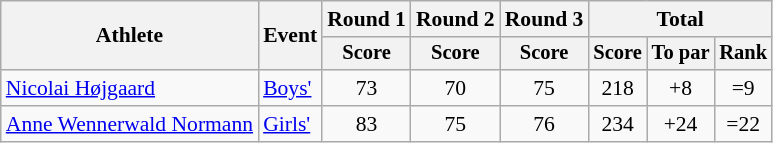<table class=wikitable style="font-size:90%;">
<tr>
<th rowspan=2>Athlete</th>
<th rowspan=2>Event</th>
<th>Round 1</th>
<th>Round 2</th>
<th>Round 3</th>
<th colspan=3>Total</th>
</tr>
<tr style="font-size:95%">
<th>Score</th>
<th>Score</th>
<th>Score</th>
<th>Score</th>
<th>To par</th>
<th>Rank</th>
</tr>
<tr align=center>
<td align=left><a href='#'>Nicolai Højgaard</a></td>
<td align=left><a href='#'>Boys'</a></td>
<td>73</td>
<td>70</td>
<td>75</td>
<td>218</td>
<td>+8</td>
<td>=9</td>
</tr>
<tr align=center>
<td align=left><a href='#'>Anne Wennerwald Normann</a></td>
<td align=left><a href='#'>Girls'</a></td>
<td>83</td>
<td>75</td>
<td>76</td>
<td>234</td>
<td>+24</td>
<td>=22</td>
</tr>
</table>
